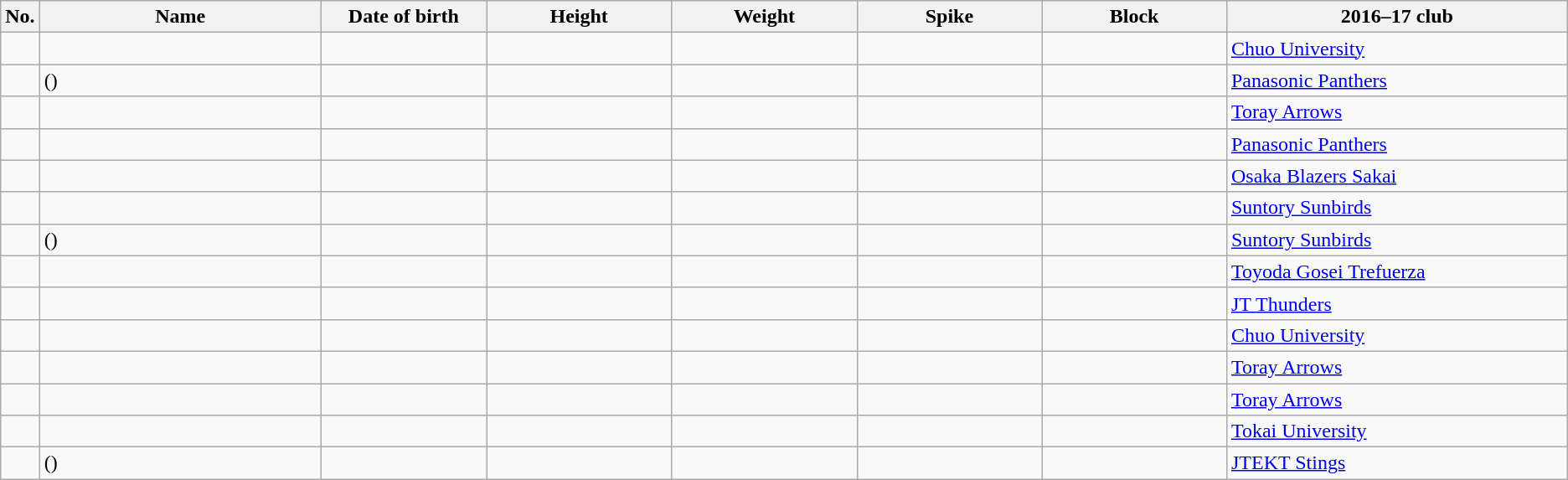<table class="wikitable sortable" style="font-size:100%; text-align:center;">
<tr>
<th>No.</th>
<th style="width:14em">Name</th>
<th style="width:8em">Date of birth</th>
<th style="width:9em">Height</th>
<th style="width:9em">Weight</th>
<th style="width:9em">Spike</th>
<th style="width:9em">Block</th>
<th style="width:17em">2016–17 club</th>
</tr>
<tr>
<td></td>
<td style="text-align:left;"></td>
<td style="text-align:right;"></td>
<td></td>
<td></td>
<td></td>
<td></td>
<td style="text-align:left;"> <a href='#'>Chuo University</a></td>
</tr>
<tr>
<td></td>
<td style="text-align:left;"> ()</td>
<td style="text-align:right;"></td>
<td></td>
<td></td>
<td></td>
<td></td>
<td style="text-align:left;"> <a href='#'>Panasonic Panthers</a></td>
</tr>
<tr>
<td></td>
<td style="text-align:left;"></td>
<td style="text-align:right;"></td>
<td></td>
<td></td>
<td></td>
<td></td>
<td style="text-align:left;"> <a href='#'>Toray Arrows</a></td>
</tr>
<tr>
<td></td>
<td style="text-align:left;"></td>
<td style="text-align:right;"></td>
<td></td>
<td></td>
<td></td>
<td></td>
<td style="text-align:left;"> <a href='#'>Panasonic Panthers</a></td>
</tr>
<tr>
<td></td>
<td style="text-align:left;"></td>
<td style="text-align:right;"></td>
<td></td>
<td></td>
<td></td>
<td></td>
<td style="text-align:left;"> <a href='#'>Osaka Blazers Sakai</a></td>
</tr>
<tr>
<td></td>
<td style="text-align:left;"></td>
<td style="text-align:right;"></td>
<td></td>
<td></td>
<td></td>
<td></td>
<td style="text-align:left;"> <a href='#'>Suntory Sunbirds</a></td>
</tr>
<tr>
<td></td>
<td style="text-align:left;"> ()</td>
<td style="text-align:right;"></td>
<td></td>
<td></td>
<td></td>
<td></td>
<td style="text-align:left;"> <a href='#'>Suntory Sunbirds</a></td>
</tr>
<tr>
<td></td>
<td style="text-align:left;"></td>
<td style="text-align:right;"></td>
<td></td>
<td></td>
<td></td>
<td></td>
<td style="text-align:left;"> <a href='#'>Toyoda Gosei Trefuerza</a></td>
</tr>
<tr>
<td></td>
<td style="text-align:left;"></td>
<td style="text-align:right;"></td>
<td></td>
<td></td>
<td></td>
<td></td>
<td style="text-align:left;"> <a href='#'>JT Thunders</a></td>
</tr>
<tr>
<td></td>
<td style="text-align:left;"></td>
<td style="text-align:right;"></td>
<td></td>
<td></td>
<td></td>
<td></td>
<td style="text-align:left;"> <a href='#'>Chuo University</a></td>
</tr>
<tr>
<td></td>
<td style="text-align:left;"></td>
<td style="text-align:right;"></td>
<td></td>
<td></td>
<td></td>
<td></td>
<td style="text-align:left;"> <a href='#'>Toray Arrows</a></td>
</tr>
<tr>
<td></td>
<td style="text-align:left;"></td>
<td style="text-align:right;"></td>
<td></td>
<td></td>
<td></td>
<td></td>
<td style="text-align:left;"> <a href='#'>Toray Arrows</a></td>
</tr>
<tr>
<td></td>
<td style="text-align:left;"></td>
<td style="text-align:right;"></td>
<td></td>
<td></td>
<td></td>
<td></td>
<td style="text-align:left;"> <a href='#'>Tokai University</a></td>
</tr>
<tr>
<td></td>
<td style="text-align:left;"> ()</td>
<td style="text-align:right;"></td>
<td></td>
<td></td>
<td></td>
<td></td>
<td style="text-align:left;"> <a href='#'>JTEKT Stings</a></td>
</tr>
</table>
